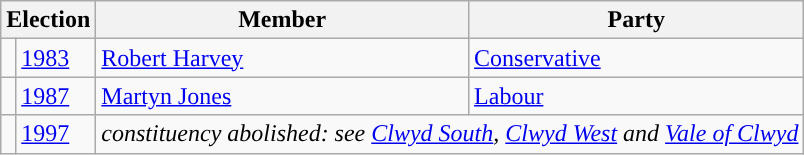<table class="wikitable">
<tr>
<th colspan="2">Election</th>
<th>Member</th>
<th>Party</th>
</tr>
<tr>
<td style="color:inherit;background-color: "></td>
<td><a href='#'>1983</a></td>
<td><a href='#'>Robert Harvey</a></td>
<td><a href='#'>Conservative</a></td>
</tr>
<tr>
<td style="color:inherit;background-color: "></td>
<td><a href='#'>1987</a></td>
<td><a href='#'>Martyn Jones</a></td>
<td><a href='#'>Labour</a></td>
</tr>
<tr>
<td></td>
<td><a href='#'>1997</a></td>
<td colspan="2"><em>constituency abolished: see <a href='#'>Clwyd South</a>, <a href='#'>Clwyd West</a> and <a href='#'>Vale of Clwyd</a></em></td>
</tr>
</table>
